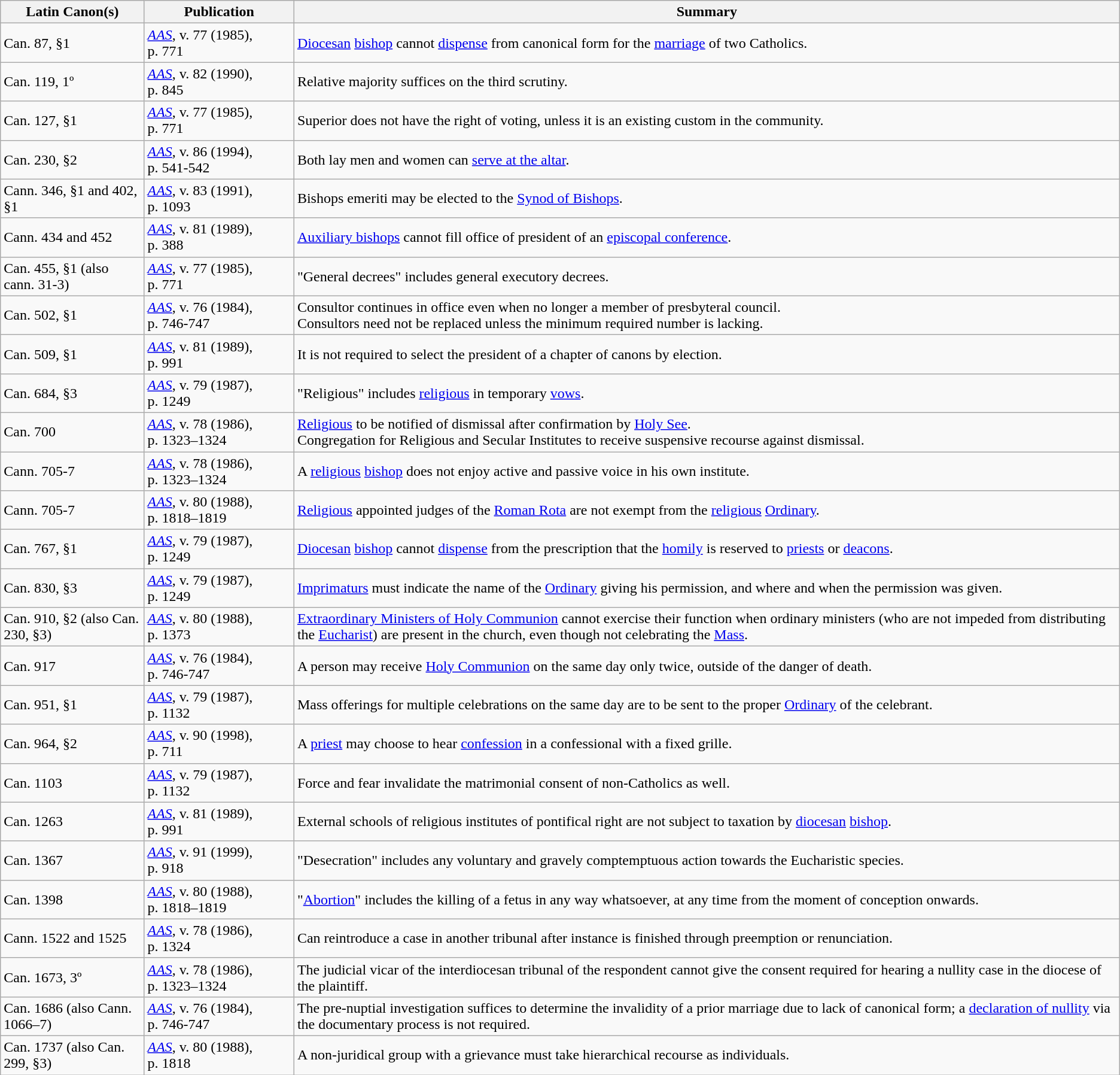<table class="wikitable">
<tr>
<th>Latin Canon(s)</th>
<th>Publication</th>
<th>Summary</th>
</tr>
<tr>
<td>Can. 87, §1</td>
<td><em><a href='#'>AAS</a></em>, v. 77 (1985), p. 771</td>
<td><a href='#'>Diocesan</a> <a href='#'>bishop</a> cannot <a href='#'>dispense</a> from canonical form for the <a href='#'>marriage</a> of two Catholics.</td>
</tr>
<tr>
<td>Can. 119, 1º</td>
<td><em><a href='#'>AAS</a></em>, v. 82 (1990), p. 845</td>
<td>Relative majority suffices on the third scrutiny.</td>
</tr>
<tr>
<td>Can. 127, §1</td>
<td><em><a href='#'>AAS</a></em>, v. 77 (1985), p. 771</td>
<td>Superior does not have the right of voting, unless it is an existing custom in the community.</td>
</tr>
<tr>
<td>Can. 230, §2</td>
<td><em><a href='#'>AAS</a></em>, v. 86 (1994), p. 541-542</td>
<td>Both lay men and women can <a href='#'>serve at the altar</a>.</td>
</tr>
<tr>
<td>Cann. 346, §1 and 402, §1</td>
<td><em><a href='#'>AAS</a></em>, v. 83 (1991), p. 1093</td>
<td>Bishops emeriti may be elected to the <a href='#'>Synod of Bishops</a>.</td>
</tr>
<tr>
<td>Cann. 434 and 452</td>
<td><em><a href='#'>AAS</a></em>, v. 81 (1989), p. 388</td>
<td><a href='#'>Auxiliary bishops</a> cannot fill office of president of an <a href='#'>episcopal conference</a>.</td>
</tr>
<tr>
<td>Can. 455, §1 (also cann. 31-3)</td>
<td><em><a href='#'>AAS</a></em>, v. 77 (1985), p. 771</td>
<td>"General decrees" includes general executory decrees.</td>
</tr>
<tr>
<td>Can. 502, §1</td>
<td><em><a href='#'>AAS</a></em>, v. 76 (1984), p. 746-747</td>
<td>Consultor continues in office even when no longer a member of presbyteral council.<br>Consultors need not be replaced unless the minimum required number is lacking.</td>
</tr>
<tr>
<td>Can. 509, §1</td>
<td><em><a href='#'>AAS</a></em>, v. 81 (1989), p. 991</td>
<td>It is not required to select the president of a chapter of canons by election.</td>
</tr>
<tr>
<td>Can. 684, §3</td>
<td><em><a href='#'>AAS</a></em>, v. 79 (1987), p. 1249</td>
<td>"Religious" includes <a href='#'>religious</a> in temporary <a href='#'>vows</a>.</td>
</tr>
<tr>
<td>Can. 700</td>
<td><em><a href='#'>AAS</a></em>, v. 78 (1986), p. 1323–1324</td>
<td><a href='#'>Religious</a> to be notified of dismissal after confirmation by <a href='#'>Holy See</a>.<br>Congregation for Religious and Secular Institutes to receive suspensive recourse against dismissal.</td>
</tr>
<tr>
<td>Cann. 705-7</td>
<td><em><a href='#'>AAS</a></em>, v. 78 (1986), p. 1323–1324</td>
<td>A <a href='#'>religious</a> <a href='#'>bishop</a> does not enjoy active and passive voice in his own institute.</td>
</tr>
<tr>
<td>Cann. 705-7</td>
<td><em><a href='#'>AAS</a></em>, v. 80 (1988), p. 1818–1819</td>
<td><a href='#'>Religious</a> appointed judges of the <a href='#'>Roman Rota</a> are not exempt from the <a href='#'>religious</a> <a href='#'>Ordinary</a>.</td>
</tr>
<tr>
<td>Can. 767, §1</td>
<td><em><a href='#'>AAS</a></em>, v. 79 (1987), p. 1249</td>
<td><a href='#'>Diocesan</a> <a href='#'>bishop</a> cannot <a href='#'>dispense</a> from the prescription that the <a href='#'>homily</a> is reserved to <a href='#'>priests</a> or <a href='#'>deacons</a>.</td>
</tr>
<tr>
<td>Can. 830, §3</td>
<td><em><a href='#'>AAS</a></em>, v. 79 (1987), p. 1249</td>
<td><a href='#'>Imprimaturs</a> must indicate the name of the <a href='#'>Ordinary</a> giving his permission, and where and when the permission was given.</td>
</tr>
<tr>
<td>Can. 910, §2 (also Can. 230, §3)</td>
<td><em><a href='#'>AAS</a></em>, v. 80 (1988), p. 1373</td>
<td><a href='#'>Extraordinary Ministers of Holy Communion</a> cannot exercise their function when ordinary ministers (who are not impeded from distributing the <a href='#'>Eucharist</a>) are present in the church, even though not celebrating the <a href='#'>Mass</a>.</td>
</tr>
<tr>
<td>Can. 917</td>
<td><em><a href='#'>AAS</a></em>, v. 76 (1984), p. 746-747</td>
<td>A person may receive <a href='#'>Holy Communion</a> on the same day only twice, outside of the danger of death.</td>
</tr>
<tr>
<td>Can. 951, §1</td>
<td><em><a href='#'>AAS</a></em>, v. 79 (1987), p. 1132</td>
<td>Mass offerings for multiple celebrations on the same day are to be sent to the proper <a href='#'>Ordinary</a> of the celebrant.</td>
</tr>
<tr>
<td>Can. 964, §2</td>
<td><em><a href='#'>AAS</a></em>, v. 90 (1998), p. 711</td>
<td>A <a href='#'>priest</a> may choose to hear <a href='#'>confession</a> in a confessional with a fixed grille.</td>
</tr>
<tr>
<td>Can. 1103</td>
<td><em><a href='#'>AAS</a></em>, v. 79 (1987), p. 1132</td>
<td>Force and fear invalidate the matrimonial consent of non-Catholics as well.</td>
</tr>
<tr>
<td>Can. 1263</td>
<td><em><a href='#'>AAS</a></em>, v. 81 (1989), p. 991</td>
<td>External schools of religious institutes of pontifical right are not subject to taxation by <a href='#'>diocesan</a> <a href='#'>bishop</a>.</td>
</tr>
<tr>
<td>Can. 1367</td>
<td><em><a href='#'>AAS</a></em>, v. 91 (1999), p. 918</td>
<td>"Desecration" includes any voluntary and gravely comptemptuous action towards the Eucharistic species.</td>
</tr>
<tr>
<td>Can. 1398</td>
<td><em><a href='#'>AAS</a></em>, v. 80 (1988), p. 1818–1819</td>
<td>"<a href='#'>Abortion</a>" includes the killing of a fetus in any way whatsoever, at any time from the moment of conception onwards.</td>
</tr>
<tr>
<td>Cann. 1522 and 1525</td>
<td><em><a href='#'>AAS</a></em>, v. 78 (1986), p. 1324</td>
<td>Can reintroduce a case in another tribunal after instance is finished through preemption or renunciation.</td>
</tr>
<tr>
<td>Can. 1673, 3º</td>
<td><em><a href='#'>AAS</a></em>, v. 78 (1986), p. 1323–1324</td>
<td>The judicial vicar of the interdiocesan tribunal of the respondent cannot give the consent required for hearing a nullity case in the diocese of the plaintiff.</td>
</tr>
<tr>
<td>Can. 1686 (also Cann. 1066–7)</td>
<td><em><a href='#'>AAS</a></em>, v. 76 (1984), p. 746-747</td>
<td>The pre-nuptial investigation suffices to determine the invalidity of a prior marriage due to lack of canonical form; a <a href='#'>declaration of nullity</a> via the documentary process is not required.</td>
</tr>
<tr>
<td>Can. 1737 (also Can. 299, §3)</td>
<td><em><a href='#'>AAS</a></em>, v. 80 (1988), p. 1818</td>
<td>A non-juridical group with a grievance must take hierarchical recourse as individuals.</td>
</tr>
</table>
